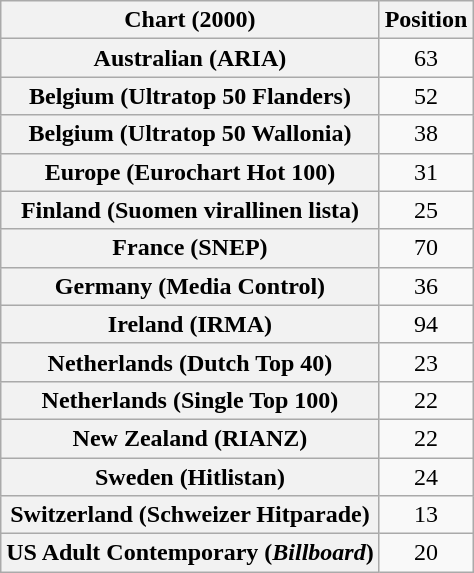<table class="wikitable sortable plainrowheaders" style="text-align:center">
<tr>
<th scope="col">Chart (2000)</th>
<th scope="col">Position</th>
</tr>
<tr>
<th scope="row">Australian (ARIA)</th>
<td>63</td>
</tr>
<tr>
<th scope="row">Belgium (Ultratop 50 Flanders)</th>
<td>52</td>
</tr>
<tr>
<th scope="row">Belgium (Ultratop 50 Wallonia)</th>
<td>38</td>
</tr>
<tr>
<th scope="row">Europe (Eurochart Hot 100)</th>
<td>31</td>
</tr>
<tr>
<th scope="row">Finland (Suomen virallinen lista)</th>
<td>25</td>
</tr>
<tr>
<th scope="row">France (SNEP)</th>
<td>70</td>
</tr>
<tr>
<th scope="row">Germany (Media Control)</th>
<td>36</td>
</tr>
<tr>
<th scope="row">Ireland (IRMA)</th>
<td>94</td>
</tr>
<tr>
<th scope="row">Netherlands (Dutch Top 40)</th>
<td>23</td>
</tr>
<tr>
<th scope="row">Netherlands (Single Top 100)</th>
<td>22</td>
</tr>
<tr>
<th scope="row">New Zealand (RIANZ)</th>
<td>22</td>
</tr>
<tr>
<th scope="row">Sweden (Hitlistan)</th>
<td>24</td>
</tr>
<tr>
<th scope="row">Switzerland (Schweizer Hitparade)</th>
<td>13</td>
</tr>
<tr>
<th scope="row">US Adult Contemporary (<em>Billboard</em>)</th>
<td>20</td>
</tr>
</table>
